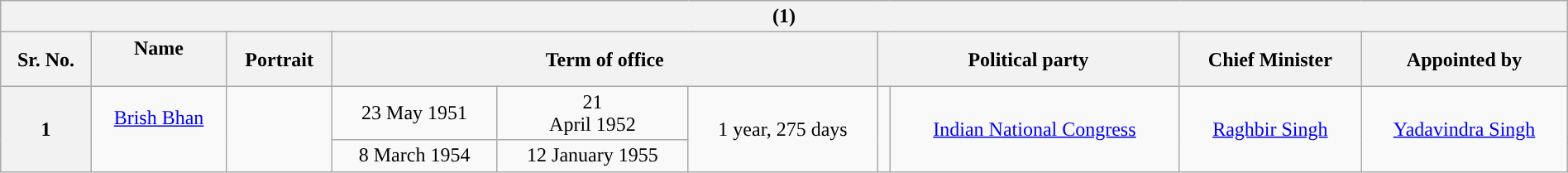<table class="wikitable" style="width:100%; text-align:center">
<tr>
<th colspan=10> (1)</th>
</tr>
<tr>
<th>Sr. No.</th>
<th>Name<br><br></th>
<th>Portrait</th>
<th colspan=3>Term of office</th>
<th colspan=2>Political party</th>
<th>Chief Minister</th>
<th>Appointed by</th>
</tr>
<tr>
<th rowspan=2>1</th>
<td rowspan=2><a href='#'>Brish Bhan</a><br><br></td>
<td rowspan=2></td>
<td>23 May 1951</td>
<td>21<br> April 1952</td>
<td rowspan=2>1 year, 275 days</td>
<td rowspan=2></td>
<td rowspan=2><a href='#'>Indian National Congress</a></td>
<td rowspan=2><a href='#'>Raghbir Singh</a></td>
<td rowspan=2><a href='#'>Yadavindra Singh</a></td>
</tr>
<tr>
<td>8 March 1954</td>
<td>12 January 1955</td>
</tr>
</table>
